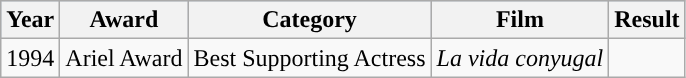<table class="wikitable">
<tr style="background:#b0c4de;">
<th>Year</th>
<th>Award</th>
<th>Category</th>
<th>Film</th>
<th>Result</th>
</tr>
<tr>
<td>1994</td>
<td>Ariel Award</td>
<td>Best Supporting Actress</td>
<td><em>La vida conyugal</em></td>
<td></td>
</tr>
</table>
